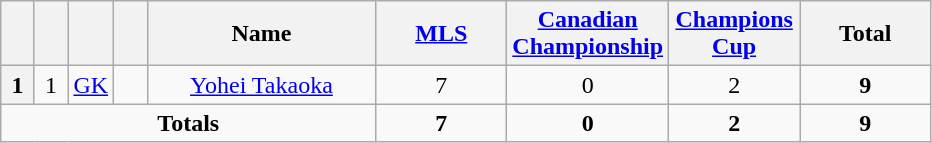<table class="wikitable" style="text-align:center">
<tr>
<th width=15></th>
<th width=15></th>
<th width=15></th>
<th width=15></th>
<th width=145>Name</th>
<th width=80><a href='#'>MLS</a></th>
<th width=80><a href='#'>Canadian Championship</a></th>
<th width=80><a href='#'>Champions Cup</a></th>
<th width=80>Total</th>
</tr>
<tr>
<th>1</th>
<td>1</td>
<td><a href='#'>GK</a></td>
<td></td>
<td><a href='#'>Yohei Takaoka</a></td>
<td>7</td>
<td>0</td>
<td>2</td>
<td><strong>9</strong></td>
</tr>
<tr>
<td colspan="5"><strong>Totals</strong></td>
<td><strong>7</strong></td>
<td><strong>0</strong></td>
<td><strong>2</strong></td>
<td><strong>9</strong></td>
</tr>
</table>
